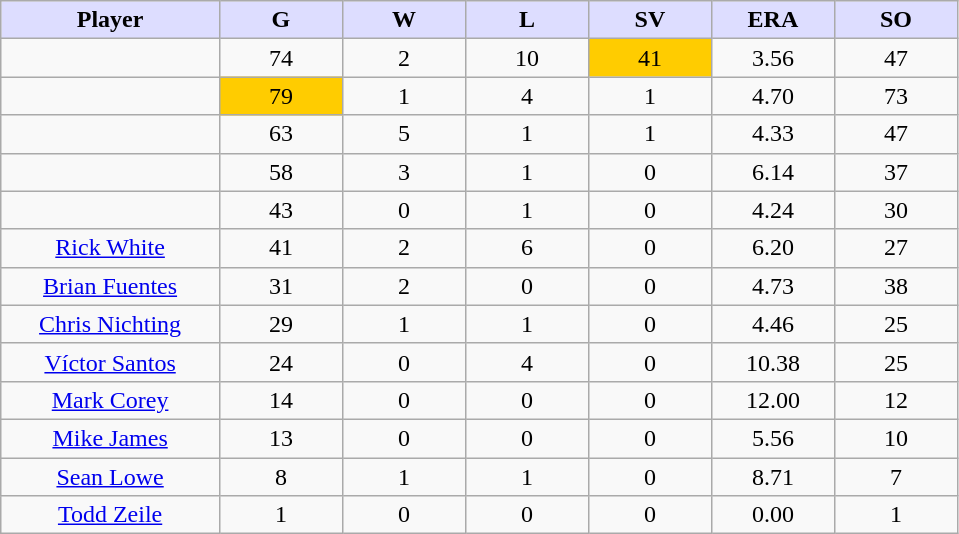<table class="wikitable sortable">
<tr>
<th style="background:#ddf; width:16%;">Player</th>
<th style="background:#ddf; width:9%;">G</th>
<th style="background:#ddf; width:9%;">W</th>
<th style="background:#ddf; width:9%;">L</th>
<th style="background:#ddf; width:9%;">SV</th>
<th style="background:#ddf; width:9%;">ERA</th>
<th style="background:#ddf; width:9%;">SO</th>
</tr>
<tr style="text-align:center;">
<td></td>
<td>74</td>
<td>2</td>
<td>10</td>
<td bgcolor="#FFCC00">41</td>
<td>3.56</td>
<td>47</td>
</tr>
<tr align=center>
<td></td>
<td bgcolor="#FFCC00">79</td>
<td>1</td>
<td>4</td>
<td>1</td>
<td>4.70</td>
<td>73</td>
</tr>
<tr style="text-align:center;">
<td></td>
<td>63</td>
<td>5</td>
<td>1</td>
<td>1</td>
<td>4.33</td>
<td>47</td>
</tr>
<tr style="text-align:center;">
<td></td>
<td>58</td>
<td>3</td>
<td>1</td>
<td>0</td>
<td>6.14</td>
<td>37</td>
</tr>
<tr style="text-align:center;">
<td></td>
<td>43</td>
<td>0</td>
<td>1</td>
<td>0</td>
<td>4.24</td>
<td>30</td>
</tr>
<tr align=center>
<td><a href='#'>Rick White</a></td>
<td>41</td>
<td>2</td>
<td>6</td>
<td>0</td>
<td>6.20</td>
<td>27</td>
</tr>
<tr align=center>
<td><a href='#'>Brian Fuentes</a></td>
<td>31</td>
<td>2</td>
<td>0</td>
<td>0</td>
<td>4.73</td>
<td>38</td>
</tr>
<tr align=center>
<td><a href='#'>Chris Nichting</a></td>
<td>29</td>
<td>1</td>
<td>1</td>
<td>0</td>
<td>4.46</td>
<td>25</td>
</tr>
<tr align=center>
<td><a href='#'>Víctor Santos</a></td>
<td>24</td>
<td>0</td>
<td>4</td>
<td>0</td>
<td>10.38</td>
<td>25</td>
</tr>
<tr align=center>
<td><a href='#'>Mark Corey</a></td>
<td>14</td>
<td>0</td>
<td>0</td>
<td>0</td>
<td>12.00</td>
<td>12</td>
</tr>
<tr align=center>
<td><a href='#'>Mike James</a></td>
<td>13</td>
<td>0</td>
<td>0</td>
<td>0</td>
<td>5.56</td>
<td>10</td>
</tr>
<tr align=center>
<td><a href='#'>Sean Lowe</a></td>
<td>8</td>
<td>1</td>
<td>1</td>
<td>0</td>
<td>8.71</td>
<td>7</td>
</tr>
<tr align=center>
<td><a href='#'>Todd Zeile</a></td>
<td>1</td>
<td>0</td>
<td>0</td>
<td>0</td>
<td>0.00</td>
<td>1</td>
</tr>
</table>
